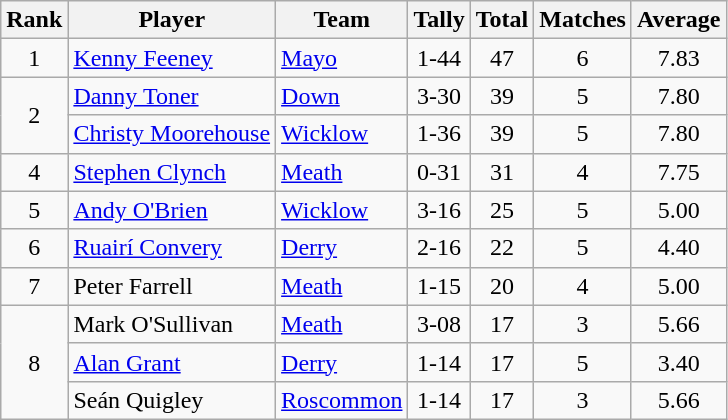<table class="wikitable">
<tr>
<th>Rank</th>
<th>Player</th>
<th>Team</th>
<th>Tally</th>
<th>Total</th>
<th>Matches</th>
<th>Average</th>
</tr>
<tr>
<td rowspan=1 align=center>1</td>
<td><a href='#'>Kenny Feeney</a></td>
<td><a href='#'>Mayo</a></td>
<td align=center>1-44</td>
<td align=center>47</td>
<td align=center>6</td>
<td align=center>7.83</td>
</tr>
<tr>
<td rowspan=2 align=center>2</td>
<td><a href='#'>Danny Toner</a></td>
<td><a href='#'>Down</a></td>
<td align=center>3-30</td>
<td align=center>39</td>
<td align=center>5</td>
<td align=center>7.80</td>
</tr>
<tr>
<td><a href='#'>Christy Moorehouse</a></td>
<td><a href='#'>Wicklow</a></td>
<td align=center>1-36</td>
<td align=center>39</td>
<td align=center>5</td>
<td align=center>7.80</td>
</tr>
<tr>
<td rowspan=1 align=center>4</td>
<td><a href='#'>Stephen Clynch</a></td>
<td><a href='#'>Meath</a></td>
<td align=center>0-31</td>
<td align=center>31</td>
<td align=center>4</td>
<td align=center>7.75</td>
</tr>
<tr>
<td rowspan=1 align=center>5</td>
<td><a href='#'>Andy O'Brien</a></td>
<td><a href='#'>Wicklow</a></td>
<td align=center>3-16</td>
<td align=center>25</td>
<td align=center>5</td>
<td align=center>5.00</td>
</tr>
<tr>
<td rowspan=1 align=center>6</td>
<td><a href='#'>Ruairí Convery</a></td>
<td><a href='#'>Derry</a></td>
<td align=center>2-16</td>
<td align=center>22</td>
<td align=center>5</td>
<td align=center>4.40</td>
</tr>
<tr>
<td rowspan=1 align=center>7</td>
<td>Peter Farrell</td>
<td><a href='#'>Meath</a></td>
<td align=center>1-15</td>
<td align=center>20</td>
<td align=center>4</td>
<td align=center>5.00</td>
</tr>
<tr>
<td rowspan=3 align=center>8</td>
<td>Mark O'Sullivan</td>
<td><a href='#'>Meath</a></td>
<td align=center>3-08</td>
<td align=center>17</td>
<td align=center>3</td>
<td align=center>5.66</td>
</tr>
<tr>
<td><a href='#'>Alan Grant</a></td>
<td><a href='#'>Derry</a></td>
<td align=center>1-14</td>
<td align=center>17</td>
<td align=center>5</td>
<td align=center>3.40</td>
</tr>
<tr>
<td>Seán Quigley</td>
<td><a href='#'>Roscommon</a></td>
<td align=center>1-14</td>
<td align=center>17</td>
<td align=center>3</td>
<td align=center>5.66</td>
</tr>
</table>
